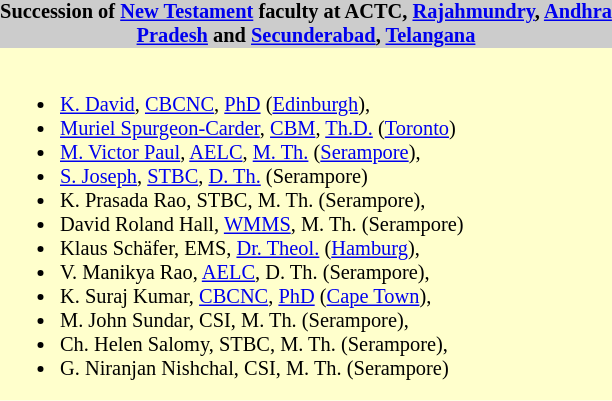<table class="toccolours" style="float:right; margin-left:1em; font-size:85%; background:#ffc; color:black; width:30em; max-width:35%;" cellspacing="0" cellpadding="0">
<tr>
<th style="background:#ccc;">Succession of <a href='#'>New Testament</a> faculty at ACTC, <a href='#'>Rajahmundry</a>, <a href='#'>Andhra Pradesh</a>  and <a href='#'>Secunderabad</a>, <a href='#'>Telangana</a> </th>
</tr>
<tr>
<td style="text-align: left;"><br><ul><li><a href='#'>K. David</a>, <a href='#'>CBCNC</a>, <a href='#'>PhD</a> (<a href='#'>Edinburgh</a>),</li><li><a href='#'>Muriel Spurgeon-Carder</a>, <a href='#'>CBM</a>, <a href='#'>Th.D.</a> (<a href='#'>Toronto</a>)</li><li><a href='#'>M. Victor Paul</a>, <a href='#'>AELC</a>, <a href='#'>M. Th.</a> (<a href='#'>Serampore</a>),</li><li><a href='#'>S. Joseph</a>, <a href='#'>STBC</a>, <a href='#'>D. Th.</a> (Serampore)</li><li>K. Prasada Rao, STBC, M. Th. (Serampore),</li><li>David Roland Hall, <a href='#'>WMMS</a>, M. Th. (Serampore)</li><li>Klaus Schäfer, EMS, <a href='#'>Dr. Theol.</a> (<a href='#'>Hamburg</a>),</li><li>V. Manikya Rao, <a href='#'>AELC</a>, D. Th. (Serampore),</li><li>K. Suraj Kumar, <a href='#'>CBCNC</a>, <a href='#'>PhD</a> (<a href='#'>Cape Town</a>),</li><li>M. John Sundar, CSI, M. Th. (Serampore),</li><li>Ch. Helen Salomy, STBC, M. Th. (Serampore),</li><li>G. Niranjan Nishchal, CSI, M. Th. (Serampore)</li></ul></td>
</tr>
</table>
